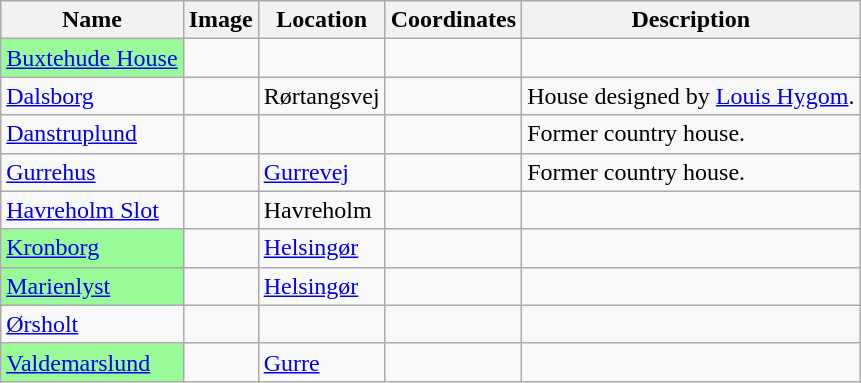<table class="wikitable sortable">
<tr>
<th>Name</th>
<th class=unsortable>Image</th>
<th>Location</th>
<th>Coordinates</th>
<th class=unsortable>Description</th>
</tr>
<tr>
<td bgcolor=98fb98><a href='#'>Buxtehude House</a></td>
<td></td>
<td></td>
<td></td>
<td></td>
</tr>
<tr>
<td><a href='#'>Dalsborg</a></td>
<td></td>
<td>Rørtangsvej</td>
<td></td>
<td>House designed by <a href='#'>Louis Hygom</a>.</td>
</tr>
<tr>
<td><a href='#'>Danstruplund</a></td>
<td></td>
<td></td>
<td></td>
<td>Former country house.</td>
</tr>
<tr>
<td><a href='#'>Gurrehus</a></td>
<td></td>
<td><a href='#'>Gurrevej</a></td>
<td></td>
<td>Former country house.</td>
</tr>
<tr>
<td><a href='#'>Havreholm Slot</a></td>
<td></td>
<td>Havreholm</td>
<td></td>
<td></td>
</tr>
<tr>
<td bgcolor=98fb98><a href='#'>Kronborg</a></td>
<td></td>
<td><a href='#'>Helsingør</a></td>
<td></td>
<td></td>
</tr>
<tr>
<td bgcolor=98fb98><a href='#'>Marienlyst</a></td>
<td></td>
<td><a href='#'>Helsingør</a></td>
<td></td>
<td></td>
</tr>
<tr>
<td><a href='#'>Ørsholt</a></td>
<td></td>
<td></td>
<td></td>
<td></td>
</tr>
<tr>
<td bgcolor=98fb98><a href='#'>Valdemarslund</a></td>
<td></td>
<td><a href='#'>Gurre</a></td>
<td></td>
<td></td>
</tr>
</table>
